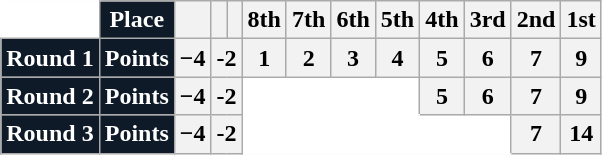<table class="wikitable" text-align="center">
<tr>
<th style="background:#FFFFFF; border-top:solid 1px #FFFFFF; border-left:solid 1px #FFFFFF;" "></th>
<th style="background:#0E1A27; color:white;">Place</th>
<th></th>
<th></th>
<th></th>
<th>8th</th>
<th>7th</th>
<th>6th</th>
<th>5th</th>
<th>4th</th>
<th>3rd</th>
<th>2nd</th>
<th>1st</th>
</tr>
<tr>
<th style="background:#0E1A27; color:white;">Round 1</th>
<th style="background:#0E1A27; color:white;">Points</th>
<th>−4</th>
<th colspan="2">-2</th>
<th>1</th>
<th>2</th>
<th>3</th>
<th>4</th>
<th>5</th>
<th>6</th>
<th>7</th>
<th>9</th>
</tr>
<tr>
<th style="background:#0E1A27; color:white;">Round 2</th>
<th style="background:#0E1A27; color:white;">Points</th>
<th>−4</th>
<th colspan="2">-2</th>
<th colspan="4" style="background:#FFFFFF;  border-bottom:solid 1px #FFFFFF;" "></th>
<th>5</th>
<th>6</th>
<th>7</th>
<th>9</th>
</tr>
<tr>
<th style="background:#0E1A27; color:white;">Round 3</th>
<th style="background:#0E1A27; color:white;">Points</th>
<th>−4</th>
<th colspan="2">-2</th>
<th colspan="6" style="background:#FFFFFF; border-bottom:solid 1px #FFFFFF;" "></th>
<th>7</th>
<th>14</th>
</tr>
</table>
